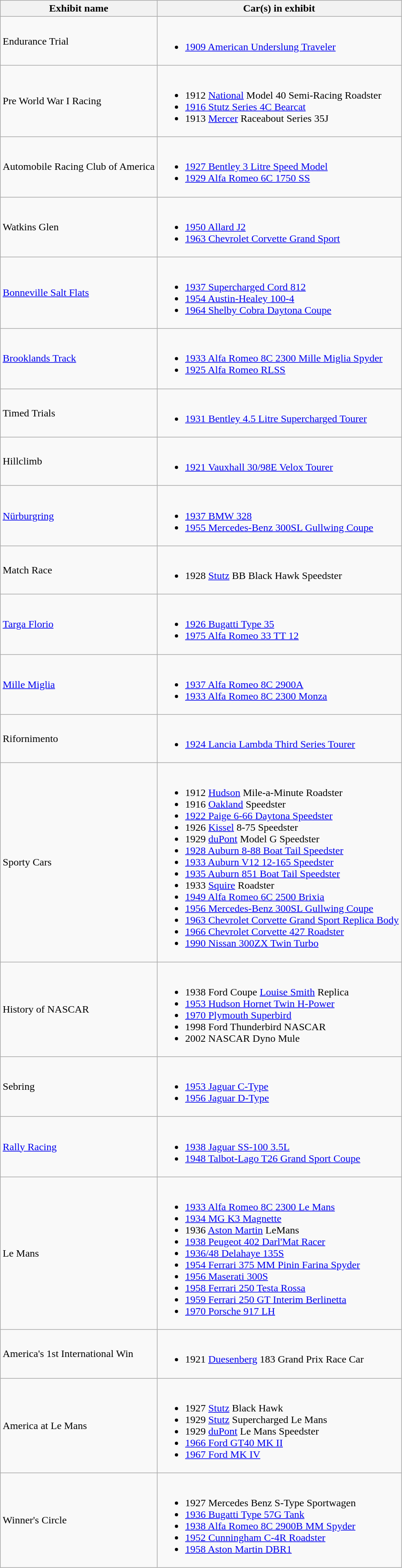<table class="wikitable">
<tr>
<th>Exhibit name</th>
<th>Car(s) in exhibit</th>
</tr>
<tr>
<td>Endurance Trial</td>
<td><br><ul><li><a href='#'>1909 American Underslung Traveler</a></li></ul></td>
</tr>
<tr>
<td>Pre World War I Racing</td>
<td><br><ul><li>1912 <a href='#'>National</a> Model 40 Semi-Racing Roadster</li><li><a href='#'>1916 Stutz Series 4C Bearcat</a></li><li>1913 <a href='#'>Mercer</a> Raceabout Series 35J</li></ul></td>
</tr>
<tr>
<td>Automobile Racing Club of America</td>
<td><br><ul><li><a href='#'>1927 Bentley 3 Litre Speed Model</a></li><li><a href='#'>1929 Alfa Romeo 6C 1750 SS</a></li></ul></td>
</tr>
<tr>
<td>Watkins Glen</td>
<td><br><ul><li><a href='#'>1950 Allard J2</a></li><li><a href='#'>1963 Chevrolet Corvette Grand Sport</a></li></ul></td>
</tr>
<tr>
<td><a href='#'>Bonneville Salt Flats</a></td>
<td><br><ul><li><a href='#'>1937 Supercharged Cord 812</a></li><li><a href='#'>1954 Austin-Healey 100-4</a></li><li><a href='#'>1964 Shelby Cobra Daytona Coupe</a></li></ul></td>
</tr>
<tr>
<td><a href='#'>Brooklands Track</a></td>
<td><br><ul><li><a href='#'>1933 Alfa Romeo 8C 2300 Mille Miglia Spyder</a></li><li><a href='#'>1925 Alfa Romeo RLSS</a></li></ul></td>
</tr>
<tr>
<td>Timed Trials</td>
<td><br><ul><li><a href='#'>1931 Bentley 4.5 Litre Supercharged Tourer</a></li></ul></td>
</tr>
<tr>
<td>Hillclimb</td>
<td><br><ul><li><a href='#'>1921 Vauxhall 30/98E Velox Tourer</a></li></ul></td>
</tr>
<tr>
<td><a href='#'>Nürburgring</a></td>
<td><br><ul><li><a href='#'>1937 BMW 328</a></li><li><a href='#'>1955 Mercedes-Benz 300SL Gullwing Coupe</a></li></ul></td>
</tr>
<tr>
<td>Match Race</td>
<td><br><ul><li>1928 <a href='#'>Stutz</a> BB Black Hawk Speedster</li></ul></td>
</tr>
<tr>
<td><a href='#'>Targa Florio</a></td>
<td><br><ul><li><a href='#'>1926 Bugatti Type 35</a></li><li><a href='#'>1975 Alfa Romeo 33 TT 12</a></li></ul></td>
</tr>
<tr>
<td><a href='#'>Mille Miglia</a></td>
<td><br><ul><li><a href='#'>1937 Alfa Romeo 8C 2900A</a></li><li><a href='#'>1933 Alfa Romeo 8C 2300 Monza</a></li></ul></td>
</tr>
<tr>
<td>Rifornimento</td>
<td><br><ul><li><a href='#'>1924 Lancia Lambda Third Series Tourer</a></li></ul></td>
</tr>
<tr>
<td>Sporty Cars</td>
<td><br><ul><li>1912 <a href='#'>Hudson</a> Mile-a-Minute Roadster</li><li>1916 <a href='#'>Oakland</a> Speedster</li><li><a href='#'>1922 Paige 6-66 Daytona Speedster</a></li><li>1926 <a href='#'>Kissel</a> 8-75 Speedster</li><li>1929 <a href='#'>duPont</a> Model G Speedster</li><li><a href='#'>1928 Auburn 8-88 Boat Tail Speedster</a></li><li><a href='#'>1933 Auburn V12 12-165 Speedster</a></li><li><a href='#'>1935 Auburn 851 Boat Tail Speedster</a></li><li>1933 <a href='#'>Squire</a> Roadster</li><li><a href='#'>1949 Alfa Romeo 6C 2500 Brixia</a></li><li><a href='#'>1956 Mercedes-Benz 300SL Gullwing Coupe</a></li><li><a href='#'>1963 Chevrolet Corvette Grand Sport Replica Body</a></li><li><a href='#'>1966 Chevrolet Corvette 427 Roadster</a></li><li><a href='#'>1990 Nissan 300ZX Twin Turbo</a></li></ul></td>
</tr>
<tr>
<td>History of NASCAR</td>
<td><br><ul><li>1938 Ford Coupe <a href='#'>Louise Smith</a> Replica</li><li><a href='#'>1953 Hudson Hornet Twin H-Power</a></li><li><a href='#'>1970 Plymouth Superbird</a></li><li>1998 Ford Thunderbird NASCAR</li><li>2002 NASCAR Dyno Mule</li></ul></td>
</tr>
<tr>
<td>Sebring</td>
<td><br><ul><li><a href='#'>1953 Jaguar C-Type</a></li><li><a href='#'>1956 Jaguar D-Type</a></li></ul></td>
</tr>
<tr>
<td><a href='#'>Rally Racing</a></td>
<td><br><ul><li><a href='#'>1938 Jaguar SS-100 3.5L</a></li><li><a href='#'>1948 Talbot-Lago T26 Grand Sport Coupe</a></li></ul></td>
</tr>
<tr>
<td>Le Mans</td>
<td><br><ul><li><a href='#'>1933 Alfa Romeo 8C 2300 Le Mans</a></li><li><a href='#'>1934 MG K3 Magnette</a></li><li>1936 <a href='#'>Aston Martin</a> LeMans</li><li><a href='#'>1938 Peugeot 402 Darl'Mat Racer</a></li><li><a href='#'>1936/48 Delahaye 135S</a></li><li><a href='#'>1954 Ferrari 375 MM Pinin Farina Spyder</a></li><li><a href='#'>1956 Maserati 300S</a></li><li><a href='#'>1958 Ferrari 250 Testa Rossa</a></li><li><a href='#'>1959 Ferrari 250 GT Interim Berlinetta</a></li><li><a href='#'>1970 Porsche 917 LH</a></li></ul></td>
</tr>
<tr>
<td>America's 1st International Win</td>
<td><br><ul><li>1921 <a href='#'>Duesenberg</a> 183 Grand Prix Race Car</li></ul></td>
</tr>
<tr>
<td>America at Le Mans</td>
<td><br><ul><li>1927 <a href='#'>Stutz</a> Black Hawk</li><li>1929 <a href='#'>Stutz</a> Supercharged Le Mans</li><li>1929 <a href='#'>duPont</a> Le Mans Speedster</li><li><a href='#'>1966 Ford GT40 MK II</a></li><li><a href='#'>1967 Ford MK IV</a></li></ul></td>
</tr>
<tr>
<td>Winner's Circle</td>
<td><br><ul><li>1927 Mercedes Benz S-Type Sportwagen</li><li><a href='#'>1936 Bugatti Type 57G Tank</a></li><li><a href='#'>1938 Alfa Romeo 8C 2900B MM Spyder</a></li><li><a href='#'>1952 Cunningham C-4R Roadster</a></li><li><a href='#'>1958 Aston Martin DBR1</a></li></ul></td>
</tr>
</table>
